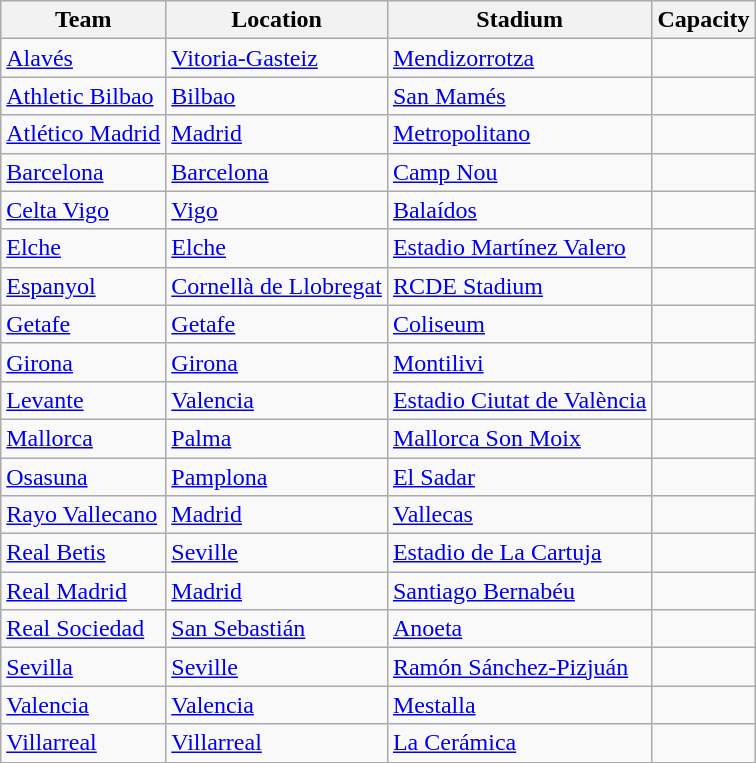<table class="wikitable sortable" style="text-align:left;">
<tr>
<th>Team</th>
<th>Location</th>
<th>Stadium</th>
<th>Capacity</th>
</tr>
<tr>
<td><a href='#'>Alavés</a></td>
<td><a href='#'>Vitoria-Gasteiz</a></td>
<td><a href='#'>Mendizorrotza</a></td>
<td style="text-align:center"></td>
</tr>
<tr>
<td><a href='#'>Athletic Bilbao</a></td>
<td><a href='#'>Bilbao</a></td>
<td><a href='#'>San Mamés</a></td>
<td align="center"></td>
</tr>
<tr>
<td data-sort-value="Madrid"><a href='#'>Atlético Madrid</a></td>
<td><a href='#'>Madrid</a></td>
<td><a href='#'>Metropolitano</a></td>
<td align="center"></td>
</tr>
<tr>
<td><a href='#'>Barcelona</a></td>
<td><a href='#'>Barcelona</a></td>
<td><a href='#'>Camp Nou</a></td>
<td align="center"></td>
</tr>
<tr>
<td><a href='#'>Celta Vigo</a></td>
<td><a href='#'>Vigo</a></td>
<td><a href='#'>Balaídos</a></td>
<td style="text-align:center"></td>
</tr>
<tr>
<td><a href='#'>Elche</a></td>
<td><a href='#'>Elche</a></td>
<td><a href='#'>Estadio Martínez Valero</a></td>
<td align="center"></td>
</tr>
<tr>
<td><a href='#'>Espanyol</a></td>
<td><a href='#'>Cornellà de Llobregat</a></td>
<td><a href='#'>RCDE Stadium</a></td>
<td style="text-align:center"></td>
</tr>
<tr>
<td><a href='#'>Getafe</a></td>
<td><a href='#'>Getafe</a></td>
<td><a href='#'>Coliseum</a></td>
<td style="text-align:center"></td>
</tr>
<tr>
<td><a href='#'>Girona</a></td>
<td><a href='#'>Girona</a></td>
<td><a href='#'>Montilivi</a></td>
<td style="text-align:center"></td>
</tr>
<tr>
<td><a href='#'>Levante</a></td>
<td><a href='#'>Valencia</a></td>
<td><a href='#'>Estadio Ciutat de València</a></td>
<td align="center"></td>
</tr>
<tr>
<td><a href='#'>Mallorca</a></td>
<td><a href='#'>Palma</a></td>
<td><a href='#'>Mallorca Son Moix</a></td>
<td style="text-align:center"></td>
</tr>
<tr>
<td><a href='#'>Osasuna</a></td>
<td><a href='#'>Pamplona</a></td>
<td><a href='#'>El Sadar</a></td>
<td style="text-align:center"></td>
</tr>
<tr>
<td><a href='#'>Rayo Vallecano</a></td>
<td><a href='#'>Madrid</a> </td>
<td><a href='#'>Vallecas</a></td>
<td style="text-align:center"></td>
</tr>
<tr>
<td><a href='#'>Real Betis</a></td>
<td><a href='#'>Seville</a></td>
<td><a href='#'>Estadio de La Cartuja</a></td>
<td align="center"></td>
</tr>
<tr>
<td><a href='#'>Real Madrid</a></td>
<td><a href='#'>Madrid</a></td>
<td><a href='#'>Santiago Bernabéu</a></td>
<td align="center"></td>
</tr>
<tr>
<td><a href='#'>Real Sociedad</a></td>
<td><a href='#'>San Sebastián</a></td>
<td><a href='#'>Anoeta</a></td>
<td style="text-align:center"></td>
</tr>
<tr>
<td><a href='#'>Sevilla</a></td>
<td><a href='#'>Seville</a> </td>
<td><a href='#'>Ramón Sánchez-Pizjuán</a></td>
<td style="text-align:center"></td>
</tr>
<tr>
<td><a href='#'>Valencia</a></td>
<td><a href='#'>Valencia</a></td>
<td><a href='#'>Mestalla</a></td>
<td style="text-align:center"></td>
</tr>
<tr>
<td><a href='#'>Villarreal</a></td>
<td><a href='#'>Villarreal</a></td>
<td><a href='#'>La Cerámica</a></td>
<td style="text-align:center"></td>
</tr>
<tr>
</tr>
</table>
